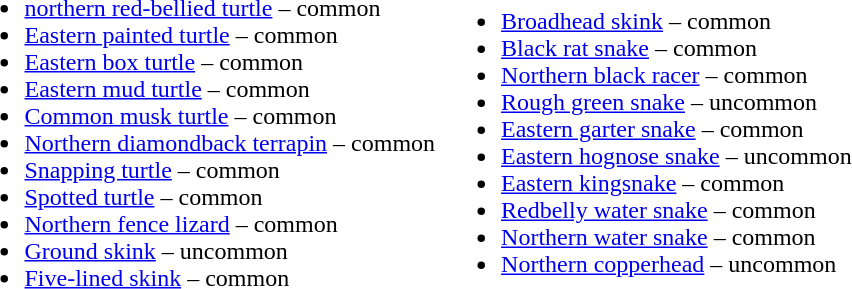<table>
<tr>
<td><br><ul><li><a href='#'>northern red-bellied turtle</a> – common</li><li><a href='#'>Eastern painted turtle</a> – common</li><li><a href='#'>Eastern box turtle</a> – common</li><li><a href='#'>Eastern mud turtle</a> – common</li><li><a href='#'>Common musk turtle</a> – common</li><li><a href='#'>Northern diamondback terrapin</a> – common</li><li><a href='#'>Snapping turtle</a> – common</li><li><a href='#'>Spotted turtle</a> – common</li><li><a href='#'>Northern fence lizard</a> – common</li><li><a href='#'>Ground skink</a> – uncommon</li><li><a href='#'>Five-lined skink</a> – common</li></ul></td>
<td><br><ul><li><a href='#'>Broadhead skink</a> – common</li><li><a href='#'>Black rat snake</a> – common</li><li><a href='#'>Northern black racer</a> – common</li><li><a href='#'>Rough green snake</a> – uncommon</li><li><a href='#'>Eastern garter snake</a> – common</li><li><a href='#'>Eastern hognose snake</a> – uncommon</li><li><a href='#'>Eastern kingsnake</a> – common</li><li><a href='#'>Redbelly water snake</a> – common</li><li><a href='#'>Northern water snake</a> – common</li><li><a href='#'>Northern copperhead</a> – uncommon</li></ul></td>
</tr>
</table>
